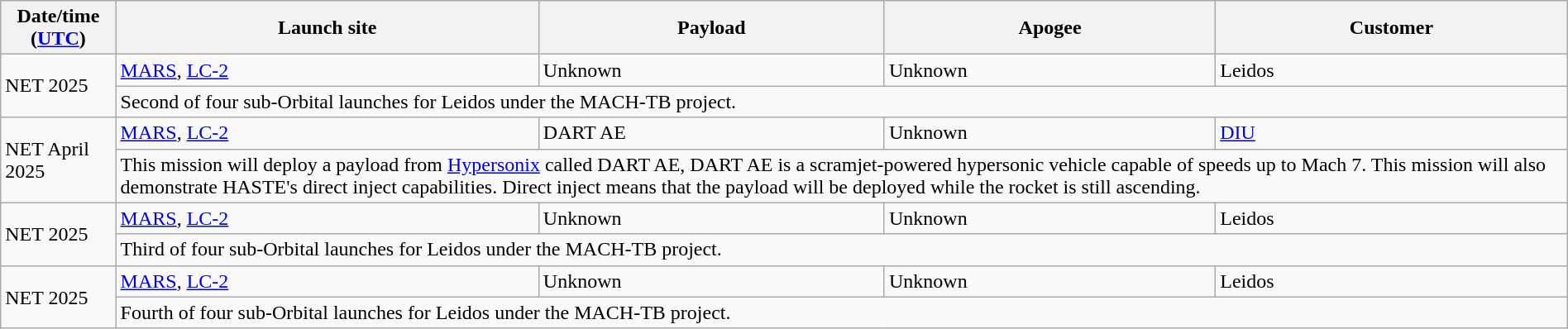<table class="wikitable" style="width: 100%">
<tr>
<th>Date/time<br>(<a href='#'>UTC</a>)</th>
<th>Launch site</th>
<th>Payload</th>
<th>Apogee</th>
<th>Customer</th>
</tr>
<tr>
<td rowspan="2">NET 2025</td>
<td><a href='#'>MARS</a>, <a href='#'>LC-2</a></td>
<td>Unknown</td>
<td>Unknown</td>
<td>Leidos</td>
</tr>
<tr>
<td colspan="4">Second of four sub-Orbital launches for Leidos under the MACH-TB project.</td>
</tr>
<tr>
<td rowspan="2">NET April 2025</td>
<td><a href='#'>MARS</a>, <a href='#'>LC-2</a></td>
<td>DART AE</td>
<td>Unknown</td>
<td><a href='#'>DIU</a></td>
</tr>
<tr>
<td colspan="4">This mission will deploy a payload from <a href='#'>Hypersonix</a> called DART AE, DART AE is a scramjet-powered hypersonic vehicle capable of speeds up to Mach 7. This mission will also demonstrate HASTE's direct inject capabilities. Direct inject means that the payload will be deployed while the rocket is still ascending.</td>
</tr>
<tr>
<td rowspan="2">NET 2025</td>
<td><a href='#'>MARS</a>, <a href='#'>LC-2</a></td>
<td>Unknown</td>
<td>Unknown</td>
<td>Leidos</td>
</tr>
<tr>
<td colspan="4">Third of four sub-Orbital launches for Leidos under the MACH-TB project.</td>
</tr>
<tr>
<td rowspan="2">NET 2025</td>
<td><a href='#'>MARS</a>, <a href='#'>LC-2</a></td>
<td>Unknown</td>
<td>Unknown</td>
<td>Leidos</td>
</tr>
<tr>
<td colspan="4">Fourth of four sub-Orbital launches for Leidos under the MACH-TB project.</td>
</tr>
</table>
